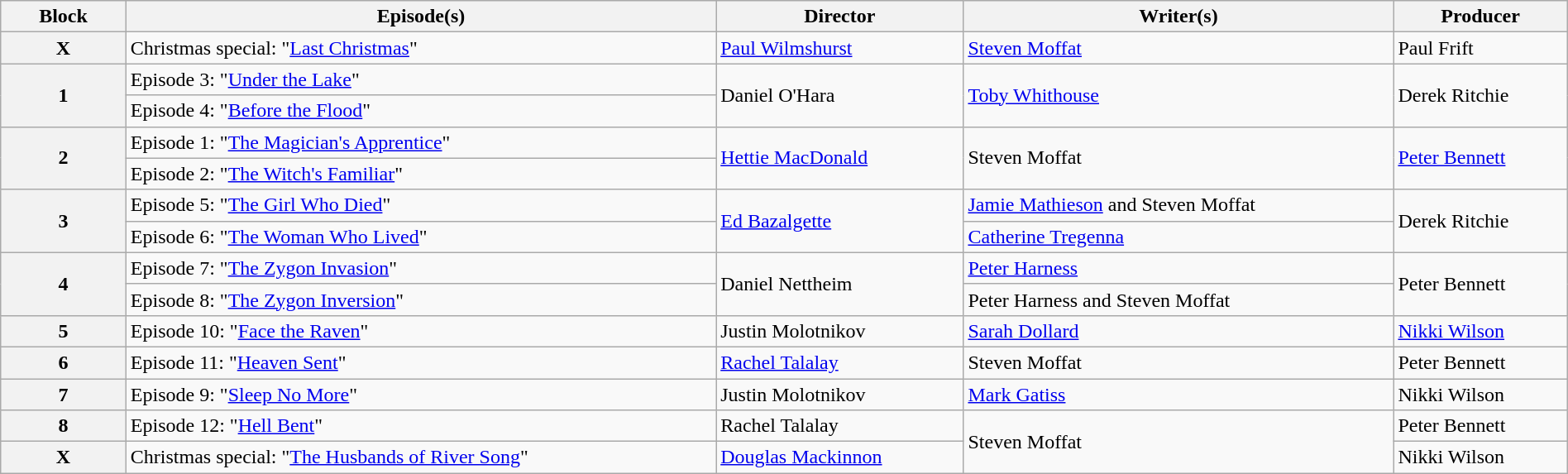<table class="wikitable" style="width:100%; margin-right:0;">
<tr>
<th style="width:8%">Block</th>
<th>Episode(s)</th>
<th>Director</th>
<th>Writer(s)</th>
<th>Producer</th>
</tr>
<tr>
<th>X</th>
<td>Christmas special: "<a href='#'>Last Christmas</a>"</td>
<td><a href='#'>Paul Wilmshurst</a></td>
<td><a href='#'>Steven Moffat</a></td>
<td>Paul Frift</td>
</tr>
<tr>
<th rowspan="2">1</th>
<td>Episode 3: "<a href='#'>Under the Lake</a>"</td>
<td rowspan="2">Daniel O'Hara</td>
<td rowspan="2"><a href='#'>Toby Whithouse</a></td>
<td rowspan="2">Derek Ritchie</td>
</tr>
<tr>
<td>Episode 4: "<a href='#'>Before the Flood</a>"</td>
</tr>
<tr>
<th rowspan="2">2</th>
<td>Episode 1: "<a href='#'>The Magician's Apprentice</a>"</td>
<td rowspan="2"><a href='#'>Hettie MacDonald</a></td>
<td rowspan="2">Steven Moffat</td>
<td rowspan="2"><a href='#'>Peter Bennett</a></td>
</tr>
<tr>
<td>Episode 2: "<a href='#'>The Witch's Familiar</a>"</td>
</tr>
<tr>
<th rowspan="2">3</th>
<td>Episode 5: "<a href='#'>The Girl Who Died</a>"</td>
<td rowspan="2"><a href='#'>Ed Bazalgette</a></td>
<td><a href='#'>Jamie Mathieson</a> and Steven Moffat</td>
<td rowspan="2">Derek Ritchie</td>
</tr>
<tr>
<td>Episode 6: "<a href='#'>The Woman Who Lived</a>"</td>
<td><a href='#'>Catherine Tregenna</a></td>
</tr>
<tr>
<th rowspan="2">4</th>
<td>Episode 7: "<a href='#'>The Zygon Invasion</a>"</td>
<td rowspan="2">Daniel Nettheim</td>
<td><a href='#'>Peter Harness</a></td>
<td rowspan="2">Peter Bennett</td>
</tr>
<tr>
<td>Episode 8: "<a href='#'>The Zygon Inversion</a>"</td>
<td>Peter Harness and Steven Moffat</td>
</tr>
<tr>
<th>5</th>
<td>Episode 10: "<a href='#'>Face the Raven</a>"</td>
<td>Justin Molotnikov</td>
<td><a href='#'>Sarah Dollard</a></td>
<td><a href='#'>Nikki Wilson</a></td>
</tr>
<tr>
<th>6</th>
<td>Episode 11: "<a href='#'>Heaven Sent</a>"</td>
<td><a href='#'>Rachel Talalay</a></td>
<td>Steven Moffat</td>
<td>Peter Bennett</td>
</tr>
<tr>
<th>7</th>
<td>Episode 9: "<a href='#'>Sleep No More</a>"</td>
<td>Justin Molotnikov</td>
<td><a href='#'>Mark Gatiss</a></td>
<td>Nikki Wilson</td>
</tr>
<tr>
<th>8</th>
<td>Episode 12: "<a href='#'>Hell Bent</a>"</td>
<td>Rachel Talalay</td>
<td rowspan="2">Steven Moffat</td>
<td>Peter Bennett</td>
</tr>
<tr>
<th>X</th>
<td>Christmas special: "<a href='#'>The Husbands of River Song</a>"</td>
<td><a href='#'>Douglas Mackinnon</a></td>
<td>Nikki Wilson</td>
</tr>
</table>
